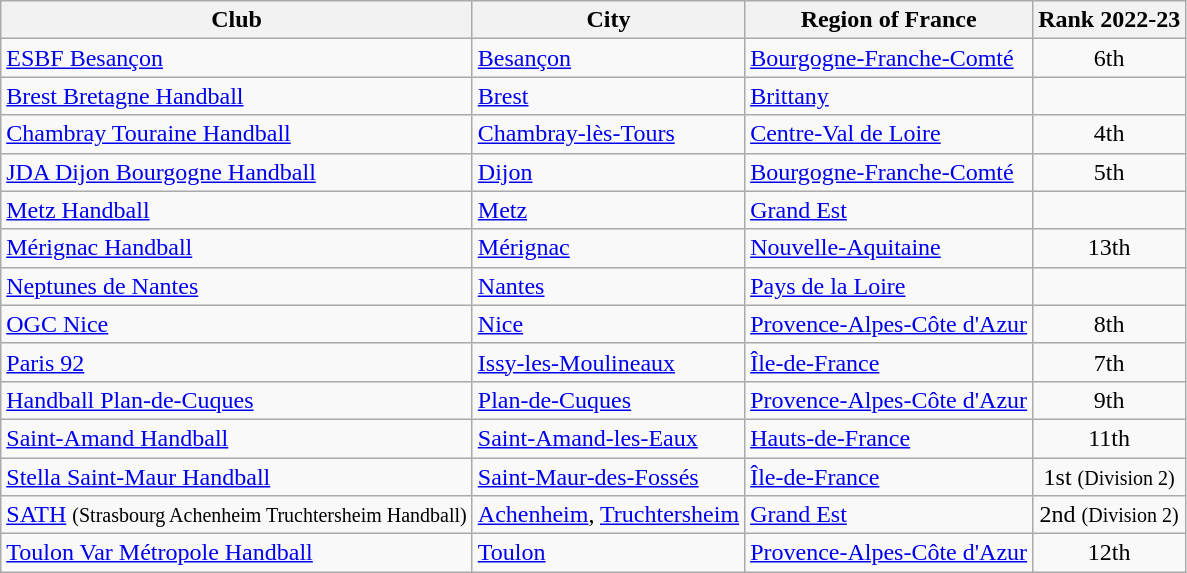<table class="wikitable sortable">
<tr>
<th>Club</th>
<th>City</th>
<th>Region of France</th>
<th>Rank 2022-23</th>
</tr>
<tr>
<td><a href='#'>ESBF Besançon</a></td>
<td><a href='#'>Besançon</a></td>
<td><a href='#'>Bourgogne-Franche-Comté</a></td>
<td align="center">6th</td>
</tr>
<tr>
<td><a href='#'>Brest Bretagne Handball</a></td>
<td><a href='#'>Brest</a></td>
<td><a href='#'>Brittany</a></td>
<td align="center"></td>
</tr>
<tr>
<td><a href='#'>Chambray Touraine Handball</a></td>
<td><a href='#'>Chambray-lès-Tours</a></td>
<td><a href='#'>Centre-Val de Loire</a></td>
<td align="center">4th</td>
</tr>
<tr>
<td><a href='#'>JDA Dijon Bourgogne Handball</a></td>
<td><a href='#'>Dijon</a></td>
<td><a href='#'>Bourgogne-Franche-Comté</a></td>
<td align="center">5th</td>
</tr>
<tr>
<td><a href='#'>Metz Handball</a></td>
<td><a href='#'>Metz</a></td>
<td><a href='#'>Grand Est</a></td>
<td align="center"></td>
</tr>
<tr>
<td><a href='#'>Mérignac Handball</a></td>
<td><a href='#'>Mérignac</a></td>
<td><a href='#'>Nouvelle-Aquitaine</a></td>
<td align="center">13th</td>
</tr>
<tr>
<td><a href='#'>Neptunes de Nantes</a></td>
<td><a href='#'>Nantes</a></td>
<td><a href='#'>Pays de la Loire</a></td>
<td align="center"></td>
</tr>
<tr>
<td><a href='#'>OGC Nice</a></td>
<td><a href='#'>Nice</a></td>
<td><a href='#'>Provence-Alpes-Côte d'Azur</a></td>
<td align="center">8th</td>
</tr>
<tr>
<td><a href='#'>Paris 92</a></td>
<td><a href='#'>Issy-les-Moulineaux</a></td>
<td><a href='#'>Île-de-France</a></td>
<td align="center">7th</td>
</tr>
<tr>
<td><a href='#'>Handball Plan-de-Cuques</a></td>
<td><a href='#'>Plan-de-Cuques</a></td>
<td><a href='#'>Provence-Alpes-Côte d'Azur</a></td>
<td align="center">9th</td>
</tr>
<tr>
<td><a href='#'>Saint-Amand Handball</a></td>
<td><a href='#'>Saint-Amand-les-Eaux</a></td>
<td><a href='#'>Hauts-de-France</a></td>
<td align="center">11th</td>
</tr>
<tr>
<td><a href='#'>Stella Saint-Maur Handball</a></td>
<td><a href='#'>Saint-Maur-des-Fossés</a></td>
<td><a href='#'>Île-de-France</a></td>
<td align="center"> 1st  <small>(Division 2)</small></td>
</tr>
<tr>
<td><a href='#'>SATH</a> <small>(Strasbourg Achenheim Truchtersheim Handball)</small></td>
<td><a href='#'>Achenheim</a>, <a href='#'>Truchtersheim</a></td>
<td><a href='#'>Grand Est</a></td>
<td align="center"> 2nd  <small>(Division 2)</small></td>
</tr>
<tr>
<td><a href='#'>Toulon Var Métropole Handball</a></td>
<td><a href='#'>Toulon</a></td>
<td><a href='#'>Provence-Alpes-Côte d'Azur</a></td>
<td align="center">12th</td>
</tr>
</table>
